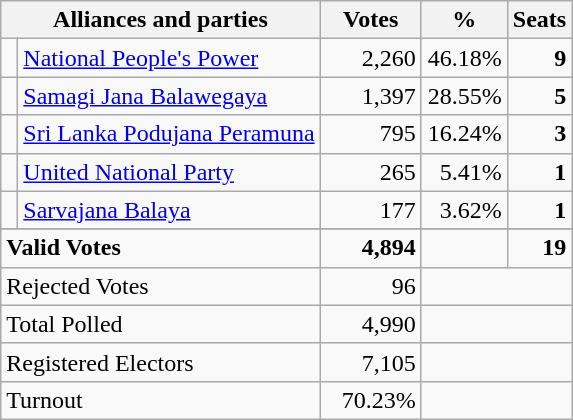<table class="wikitable" border="1" style="text-align:right;">
<tr>
<th valign=bottom align=left colspan=2>Alliances and parties</th>
<th valign=bottom align=center width="60">Votes</th>
<th valign=bottom align=center width="50">%</th>
<th valign=bottom align=center>Seats</th>
</tr>
<tr>
<td bgcolor=> </td>
<td align=left><a href='#'>National People's Power</a></td>
<td>2,260</td>
<td>46.18%</td>
<td><strong>9</strong></td>
</tr>
<tr>
<td bgcolor=> </td>
<td align=left><a href='#'>Samagi Jana Balawegaya</a></td>
<td>1,397</td>
<td>28.55%</td>
<td><strong>5</strong></td>
</tr>
<tr>
<td bgcolor=> </td>
<td align=left><a href='#'>Sri Lanka Podujana Peramuna</a></td>
<td>795</td>
<td>16.24%</td>
<td><strong>3</strong></td>
</tr>
<tr>
<td bgcolor=> </td>
<td align=left><a href='#'>United National Party</a></td>
<td>265</td>
<td>5.41%</td>
<td><strong>1</strong></td>
</tr>
<tr>
<td bgcolor=> </td>
<td align=left><a href='#'>Sarvajana Balaya</a></td>
<td>177</td>
<td>3.62%</td>
<td><strong>1</strong></td>
</tr>
<tr>
</tr>
<tr>
<td colspan=2 align=left><strong>Valid Votes</strong></td>
<td><strong>4,894</strong></td>
<td></td>
<td><strong>19</strong></td>
</tr>
<tr>
<td colspan=2 align=left>Rejected Votes</td>
<td>96</td>
<td colspan=2></td>
</tr>
<tr>
<td colspan=2 align=left>Total Polled</td>
<td>4,990</td>
<td colspan=2></td>
</tr>
<tr>
<td colspan=2 align=left>Registered Electors</td>
<td>7,105</td>
<td colspan=2></td>
</tr>
<tr>
<td colspan=2 align=left>Turnout</td>
<td>70.23%</td>
<td colspan=2></td>
</tr>
</table>
